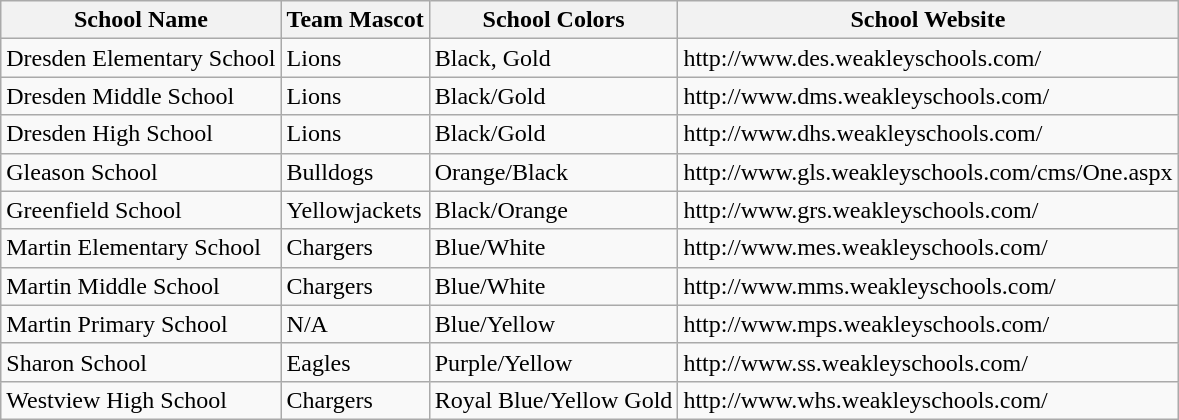<table class="wikitable">
<tr>
<th>School Name</th>
<th>Team Mascot</th>
<th>School Colors</th>
<th>School Website</th>
</tr>
<tr>
<td>Dresden Elementary School</td>
<td>Lions</td>
<td>Black, Gold</td>
<td>http://www.des.weakleyschools.com/</td>
</tr>
<tr>
<td>Dresden Middle School</td>
<td>Lions</td>
<td>Black/Gold</td>
<td>http://www.dms.weakleyschools.com/</td>
</tr>
<tr>
<td>Dresden High School</td>
<td>Lions</td>
<td>Black/Gold</td>
<td>http://www.dhs.weakleyschools.com/</td>
</tr>
<tr>
<td>Gleason School</td>
<td>Bulldogs</td>
<td>Orange/Black</td>
<td>http://www.gls.weakleyschools.com/cms/One.aspx</td>
</tr>
<tr>
<td>Greenfield School</td>
<td>Yellowjackets</td>
<td>Black/Orange</td>
<td>http://www.grs.weakleyschools.com/</td>
</tr>
<tr>
<td>Martin Elementary School</td>
<td>Chargers</td>
<td>Blue/White</td>
<td>http://www.mes.weakleyschools.com/</td>
</tr>
<tr>
<td>Martin Middle School</td>
<td>Chargers</td>
<td>Blue/White</td>
<td>http://www.mms.weakleyschools.com/</td>
</tr>
<tr>
<td>Martin Primary School</td>
<td>N/A</td>
<td>Blue/Yellow</td>
<td>http://www.mps.weakleyschools.com/</td>
</tr>
<tr>
<td>Sharon School</td>
<td>Eagles</td>
<td>Purple/Yellow</td>
<td>http://www.ss.weakleyschools.com/</td>
</tr>
<tr>
<td>Westview High School</td>
<td>Chargers</td>
<td>Royal Blue/Yellow Gold</td>
<td>http://www.whs.weakleyschools.com/</td>
</tr>
</table>
